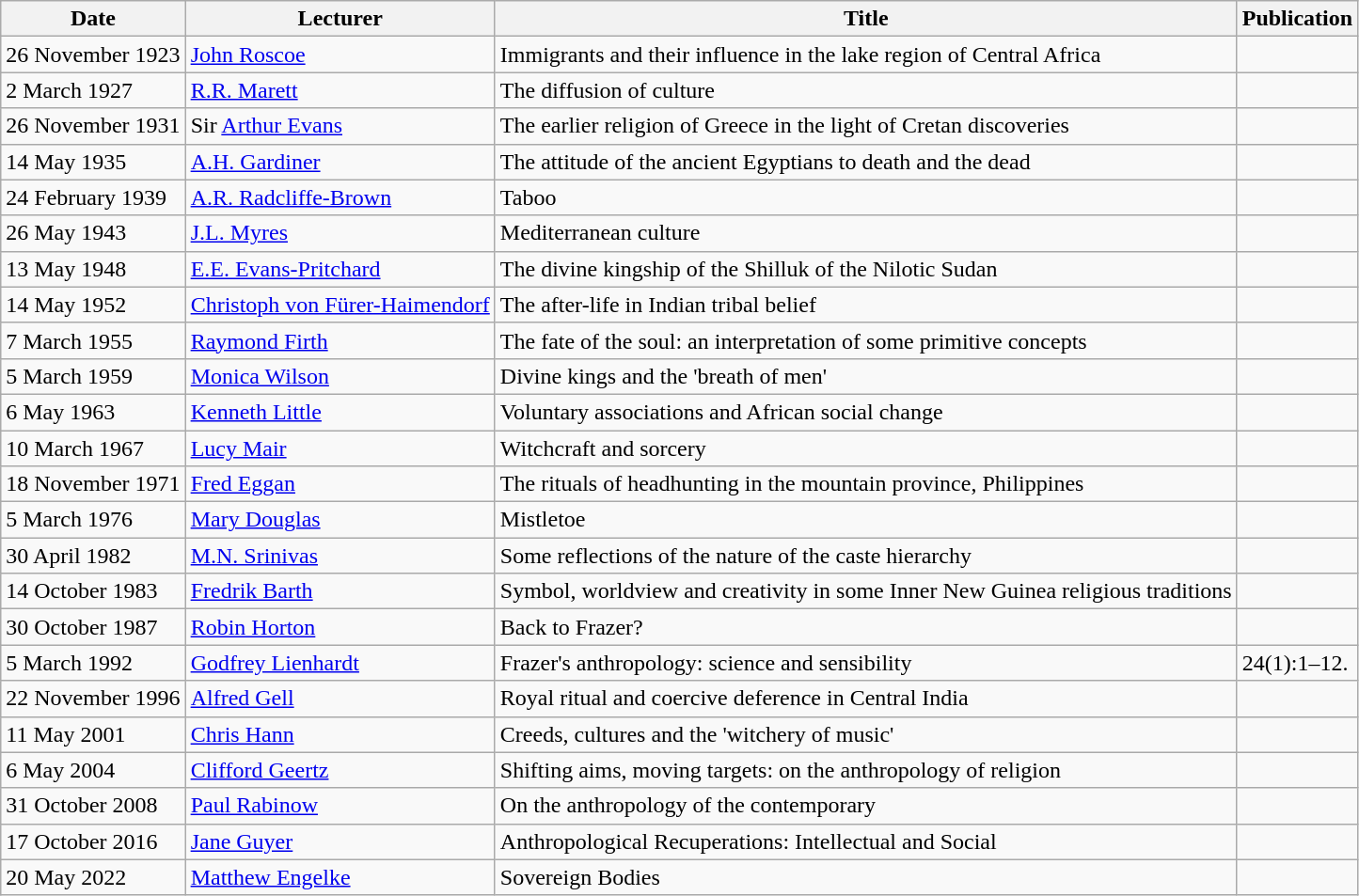<table class="wikitable">
<tr>
<th>Date</th>
<th>Lecturer</th>
<th>Title</th>
<th>Publication</th>
</tr>
<tr>
<td>26 November 1923</td>
<td><a href='#'>John Roscoe</a></td>
<td>Immigrants and their influence in the lake region of Central Africa</td>
<td></td>
</tr>
<tr>
<td>2 March 1927</td>
<td><a href='#'>R.R. Marett</a></td>
<td>The diffusion of culture</td>
<td></td>
</tr>
<tr>
<td>26 November 1931</td>
<td>Sir <a href='#'>Arthur Evans</a></td>
<td>The earlier religion of Greece in the light of Cretan discoveries</td>
<td></td>
</tr>
<tr>
<td>14 May 1935</td>
<td><a href='#'>A.H. Gardiner</a></td>
<td>The attitude of the ancient Egyptians to death and the dead</td>
<td></td>
</tr>
<tr>
<td>24 February 1939</td>
<td><a href='#'>A.R. Radcliffe-Brown</a></td>
<td>Taboo</td>
<td></td>
</tr>
<tr>
<td>26 May 1943</td>
<td><a href='#'>J.L. Myres</a></td>
<td>Mediterranean culture</td>
<td></td>
</tr>
<tr>
<td>13 May 1948</td>
<td><a href='#'>E.E. Evans-Pritchard</a></td>
<td>The divine kingship of the Shilluk of the Nilotic Sudan</td>
<td></td>
</tr>
<tr>
<td>14 May 1952</td>
<td><a href='#'>Christoph von Fürer-Haimendorf</a></td>
<td>The after-life in Indian tribal belief</td>
<td></td>
</tr>
<tr>
<td>7 March 1955</td>
<td><a href='#'>Raymond Firth</a></td>
<td>The fate of the soul: an interpretation of some primitive concepts</td>
<td></td>
</tr>
<tr>
<td>5 March 1959</td>
<td><a href='#'>Monica Wilson</a></td>
<td>Divine kings and the 'breath of men'</td>
<td></td>
</tr>
<tr>
<td>6 May 1963</td>
<td><a href='#'>Kenneth Little</a></td>
<td>Voluntary associations and African social change</td>
<td></td>
</tr>
<tr>
<td>10 March 1967</td>
<td><a href='#'>Lucy Mair</a></td>
<td>Witchcraft and sorcery</td>
<td></td>
</tr>
<tr>
<td>18 November 1971</td>
<td><a href='#'>Fred Eggan</a></td>
<td>The rituals of headhunting in the mountain province, Philippines</td>
<td></td>
</tr>
<tr>
<td>5 March 1976</td>
<td><a href='#'>Mary Douglas</a></td>
<td>Mistletoe</td>
<td></td>
</tr>
<tr>
<td>30 April 1982</td>
<td><a href='#'>M.N. Srinivas</a></td>
<td>Some reflections of the nature of the caste hierarchy</td>
<td></td>
</tr>
<tr>
<td>14 October 1983</td>
<td><a href='#'>Fredrik Barth</a></td>
<td>Symbol, worldview and creativity in some Inner New Guinea religious traditions</td>
<td></td>
</tr>
<tr>
<td>30 October 1987</td>
<td><a href='#'>Robin Horton</a></td>
<td>Back to Frazer?</td>
<td></td>
</tr>
<tr>
<td>5 March 1992</td>
<td><a href='#'>Godfrey Lienhardt</a></td>
<td>Frazer's anthropology: science and sensibility</td>
<td>  24(1):1–12. </td>
</tr>
<tr>
<td>22 November 1996</td>
<td><a href='#'>Alfred Gell</a></td>
<td>Royal ritual and coercive deference in Central India</td>
<td></td>
</tr>
<tr>
<td>11 May 2001</td>
<td><a href='#'>Chris Hann</a></td>
<td>Creeds, cultures and the 'witchery of music'</td>
<td></td>
</tr>
<tr>
<td>6 May 2004</td>
<td><a href='#'>Clifford Geertz</a></td>
<td>Shifting aims, moving targets: on the anthropology of religion</td>
<td> </td>
</tr>
<tr>
<td>31 October 2008</td>
<td><a href='#'>Paul Rabinow</a></td>
<td>On the anthropology of the contemporary</td>
<td></td>
</tr>
<tr>
<td>17 October 2016</td>
<td><a href='#'>Jane Guyer</a></td>
<td>Anthropological Recuperations: Intellectual and Social</td>
</tr>
<tr>
<td>20 May 2022</td>
<td><a href='#'>Matthew Engelke</a></td>
<td>Sovereign Bodies</td>
<td></td>
</tr>
</table>
